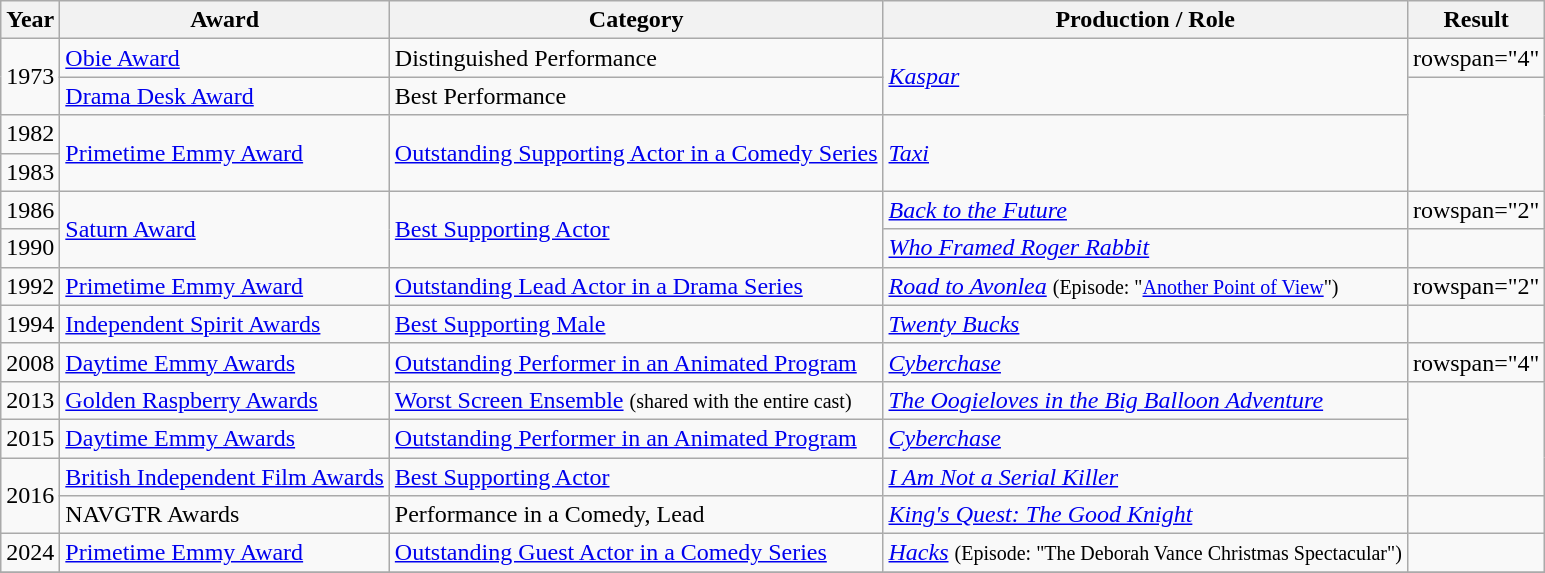<table class="wikitable">
<tr>
<th>Year</th>
<th>Award</th>
<th>Category</th>
<th>Production / Role</th>
<th>Result</th>
</tr>
<tr>
<td rowspan="2">1973</td>
<td><a href='#'>Obie Award</a></td>
<td>Distinguished Performance</td>
<td rowspan="2"><em><a href='#'>Kaspar</a></em></td>
<td>rowspan="4" </td>
</tr>
<tr>
<td><a href='#'>Drama Desk Award</a></td>
<td>Best Performance</td>
</tr>
<tr>
<td>1982</td>
<td rowspan="2"><a href='#'>Primetime Emmy Award</a></td>
<td rowspan="2"><a href='#'>Outstanding Supporting Actor in a Comedy Series</a></td>
<td rowspan="2"><em><a href='#'>Taxi</a></em></td>
</tr>
<tr>
<td>1983</td>
</tr>
<tr>
<td>1986</td>
<td rowspan="2"><a href='#'>Saturn Award</a></td>
<td rowspan="2"><a href='#'>Best Supporting Actor</a></td>
<td><em><a href='#'>Back to the Future</a></em></td>
<td>rowspan="2" </td>
</tr>
<tr>
<td>1990</td>
<td><em><a href='#'>Who Framed Roger Rabbit</a></em></td>
</tr>
<tr>
<td>1992</td>
<td><a href='#'>Primetime Emmy Award</a></td>
<td><a href='#'>Outstanding Lead Actor in a Drama Series</a></td>
<td><em><a href='#'>Road to Avonlea</a></em> <small>(Episode: "<a href='#'>Another Point of View</a>")</small></td>
<td>rowspan="2" </td>
</tr>
<tr>
<td>1994</td>
<td><a href='#'>Independent Spirit Awards</a></td>
<td><a href='#'>Best Supporting Male</a></td>
<td><em><a href='#'>Twenty Bucks</a></em></td>
</tr>
<tr>
<td>2008</td>
<td><a href='#'>Daytime Emmy Awards</a></td>
<td><a href='#'>Outstanding Performer in an Animated Program</a></td>
<td><em><a href='#'>Cyberchase</a></em></td>
<td>rowspan="4" </td>
</tr>
<tr>
<td>2013</td>
<td><a href='#'>Golden Raspberry Awards</a></td>
<td><a href='#'>Worst Screen Ensemble</a> <small>(shared with the entire cast)</small></td>
<td><em><a href='#'>The Oogieloves in the Big Balloon Adventure</a></em></td>
</tr>
<tr>
<td>2015</td>
<td><a href='#'>Daytime Emmy Awards</a></td>
<td><a href='#'>Outstanding Performer in an Animated Program</a></td>
<td><em><a href='#'>Cyberchase</a></em></td>
</tr>
<tr>
<td rowspan="2">2016</td>
<td><a href='#'>British Independent Film Awards</a></td>
<td><a href='#'>Best Supporting Actor</a></td>
<td><em><a href='#'>I Am Not a Serial Killer</a></em></td>
</tr>
<tr>
<td>NAVGTR Awards</td>
<td>Performance in a Comedy, Lead</td>
<td><em><a href='#'>King's Quest: The Good Knight</a></em></td>
<td></td>
</tr>
<tr>
<td>2024</td>
<td><a href='#'>Primetime Emmy Award</a></td>
<td><a href='#'>Outstanding Guest Actor in a Comedy Series</a></td>
<td><em><a href='#'>Hacks</a></em> <small>(Episode: "The Deborah Vance Christmas Spectacular")</small></td>
<td></td>
</tr>
<tr>
</tr>
</table>
